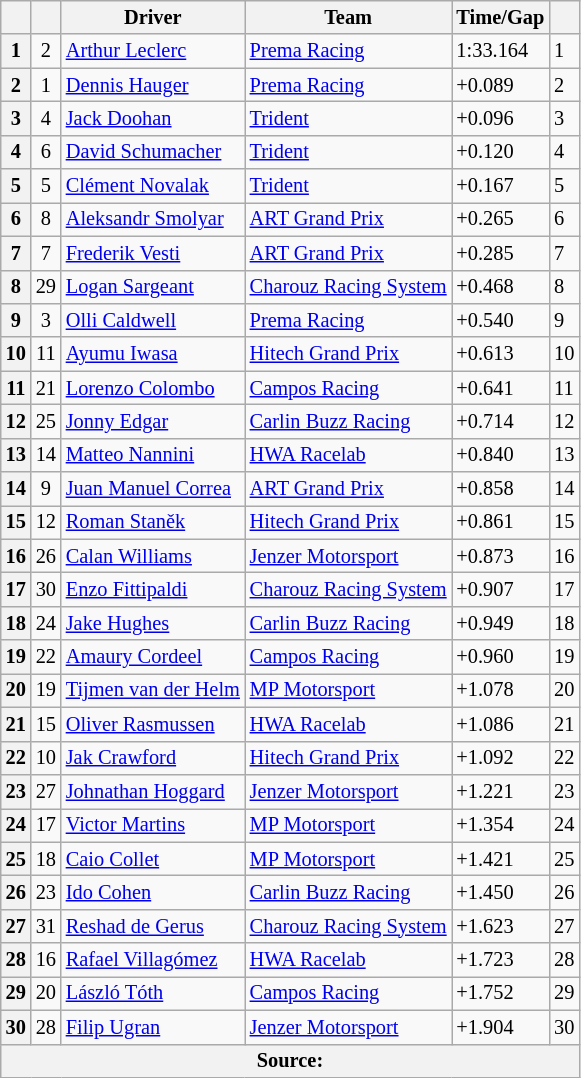<table class="wikitable" style="font-size:85%">
<tr>
<th></th>
<th></th>
<th>Driver</th>
<th>Team</th>
<th>Time/Gap</th>
<th></th>
</tr>
<tr>
<th>1</th>
<td align="center">2</td>
<td> <a href='#'>Arthur Leclerc</a></td>
<td><a href='#'>Prema Racing</a></td>
<td>1:33.164</td>
<td>1</td>
</tr>
<tr>
<th>2</th>
<td align="center">1</td>
<td> <a href='#'>Dennis Hauger</a></td>
<td><a href='#'>Prema Racing</a></td>
<td>+0.089</td>
<td>2</td>
</tr>
<tr>
<th>3</th>
<td align="center">4</td>
<td> <a href='#'>Jack Doohan</a></td>
<td><a href='#'>Trident</a></td>
<td>+0.096</td>
<td>3</td>
</tr>
<tr>
<th>4</th>
<td align="center">6</td>
<td> <a href='#'>David Schumacher</a></td>
<td><a href='#'>Trident</a></td>
<td>+0.120</td>
<td>4</td>
</tr>
<tr>
<th>5</th>
<td align="center">5</td>
<td> <a href='#'>Clément Novalak</a></td>
<td><a href='#'>Trident</a></td>
<td>+0.167</td>
<td>5</td>
</tr>
<tr>
<th>6</th>
<td align="center">8</td>
<td> <a href='#'>Aleksandr Smolyar</a></td>
<td><a href='#'>ART Grand Prix</a></td>
<td>+0.265</td>
<td>6</td>
</tr>
<tr>
<th>7</th>
<td align="center">7</td>
<td> <a href='#'>Frederik Vesti</a></td>
<td><a href='#'>ART Grand Prix</a></td>
<td>+0.285</td>
<td>7</td>
</tr>
<tr>
<th>8</th>
<td align="center">29</td>
<td> <a href='#'>Logan Sargeant</a></td>
<td><a href='#'>Charouz Racing System</a></td>
<td>+0.468</td>
<td>8</td>
</tr>
<tr>
<th>9</th>
<td align="center">3</td>
<td> <a href='#'>Olli Caldwell</a></td>
<td><a href='#'>Prema Racing</a></td>
<td>+0.540</td>
<td>9</td>
</tr>
<tr>
<th>10</th>
<td align="center">11</td>
<td> <a href='#'>Ayumu Iwasa</a></td>
<td><a href='#'>Hitech Grand Prix</a></td>
<td>+0.613</td>
<td>10</td>
</tr>
<tr>
<th>11</th>
<td align="center">21</td>
<td> <a href='#'>Lorenzo Colombo</a></td>
<td><a href='#'>Campos Racing</a></td>
<td>+0.641</td>
<td>11</td>
</tr>
<tr>
<th>12</th>
<td align="center">25</td>
<td> <a href='#'>Jonny Edgar</a></td>
<td><a href='#'>Carlin Buzz Racing</a></td>
<td>+0.714</td>
<td>12</td>
</tr>
<tr>
<th>13</th>
<td align="center">14</td>
<td> <a href='#'>Matteo Nannini</a></td>
<td><a href='#'>HWA Racelab</a></td>
<td>+0.840</td>
<td>13</td>
</tr>
<tr>
<th>14</th>
<td align="center">9</td>
<td> <a href='#'>Juan Manuel Correa</a></td>
<td><a href='#'>ART Grand Prix</a></td>
<td>+0.858</td>
<td>14</td>
</tr>
<tr>
<th>15</th>
<td align="center">12</td>
<td> <a href='#'>Roman Staněk</a></td>
<td><a href='#'>Hitech Grand Prix</a></td>
<td>+0.861</td>
<td>15</td>
</tr>
<tr>
<th>16</th>
<td align="center">26</td>
<td> <a href='#'>Calan Williams</a></td>
<td><a href='#'>Jenzer Motorsport</a></td>
<td>+0.873</td>
<td>16</td>
</tr>
<tr>
<th>17</th>
<td align="center">30</td>
<td> <a href='#'>Enzo Fittipaldi</a></td>
<td><a href='#'>Charouz Racing System</a></td>
<td>+0.907</td>
<td>17</td>
</tr>
<tr>
<th>18</th>
<td align="center">24</td>
<td> <a href='#'>Jake Hughes</a></td>
<td><a href='#'>Carlin Buzz Racing</a></td>
<td>+0.949</td>
<td>18</td>
</tr>
<tr>
<th>19</th>
<td align="center">22</td>
<td> <a href='#'>Amaury Cordeel</a></td>
<td><a href='#'>Campos Racing</a></td>
<td>+0.960</td>
<td>19</td>
</tr>
<tr>
<th>20</th>
<td align="center">19</td>
<td> <a href='#'>Tijmen van der Helm</a></td>
<td><a href='#'>MP Motorsport</a></td>
<td>+1.078</td>
<td>20</td>
</tr>
<tr>
<th>21</th>
<td align="center">15</td>
<td> <a href='#'>Oliver Rasmussen</a></td>
<td><a href='#'>HWA Racelab</a></td>
<td>+1.086</td>
<td>21</td>
</tr>
<tr>
<th>22</th>
<td align="center">10</td>
<td> <a href='#'>Jak Crawford</a></td>
<td><a href='#'>Hitech Grand Prix</a></td>
<td>+1.092</td>
<td>22</td>
</tr>
<tr>
<th>23</th>
<td align="center">27</td>
<td> <a href='#'>Johnathan Hoggard</a></td>
<td><a href='#'>Jenzer Motorsport</a></td>
<td>+1.221</td>
<td>23</td>
</tr>
<tr>
<th>24</th>
<td align="center">17</td>
<td> <a href='#'>Victor Martins</a></td>
<td><a href='#'>MP Motorsport</a></td>
<td>+1.354</td>
<td>24</td>
</tr>
<tr>
<th>25</th>
<td align="center">18</td>
<td> <a href='#'>Caio Collet</a></td>
<td><a href='#'>MP Motorsport</a></td>
<td>+1.421</td>
<td>25</td>
</tr>
<tr>
<th>26</th>
<td align="center">23</td>
<td> <a href='#'>Ido Cohen</a></td>
<td><a href='#'>Carlin Buzz Racing</a></td>
<td>+1.450</td>
<td>26</td>
</tr>
<tr>
<th>27</th>
<td align="center">31</td>
<td> <a href='#'>Reshad de Gerus</a></td>
<td><a href='#'>Charouz Racing System</a></td>
<td>+1.623</td>
<td>27</td>
</tr>
<tr>
<th>28</th>
<td align="center">16</td>
<td> <a href='#'>Rafael Villagómez</a></td>
<td><a href='#'>HWA Racelab</a></td>
<td>+1.723</td>
<td>28</td>
</tr>
<tr>
<th>29</th>
<td align="center">20</td>
<td> <a href='#'>László Tóth</a></td>
<td><a href='#'>Campos Racing</a></td>
<td>+1.752</td>
<td>29</td>
</tr>
<tr>
<th>30</th>
<td align="center">28</td>
<td> <a href='#'>Filip Ugran</a></td>
<td><a href='#'>Jenzer Motorsport</a></td>
<td>+1.904</td>
<td>30</td>
</tr>
<tr>
<th colspan="6">Source:</th>
</tr>
</table>
